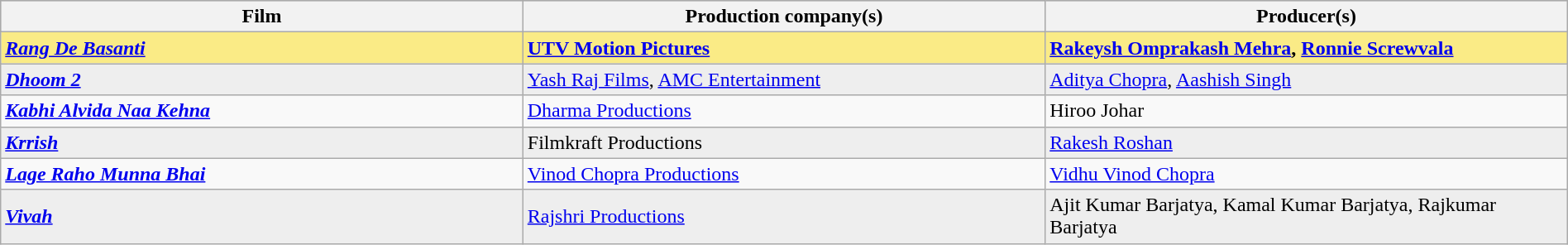<table class="wikitable" border="1" width="100%">
<tr style="background:#bebebe">
<th width="33%">Film</th>
<th width="33%">Production company(s)</th>
<th width="33%">Producer(s)</th>
</tr>
<tr style="background:#FAEB86">
<td><strong><em><a href='#'>Rang De Basanti</a></em></strong></td>
<td><strong><a href='#'>UTV Motion Pictures</a></strong></td>
<td><strong><a href='#'>Rakeysh Omprakash Mehra</a>, <a href='#'>Ronnie Screwvala</a></strong></td>
</tr>
<tr style="background:#EEEEEE">
<td><strong><em><a href='#'>Dhoom 2</a></em></strong></td>
<td><a href='#'>Yash Raj Films</a>, <a href='#'>AMC Entertainment</a></td>
<td><a href='#'>Aditya Chopra</a>, <a href='#'>Aashish Singh</a></td>
</tr>
<tr>
<td><strong><em><a href='#'>Kabhi Alvida Naa Kehna</a></em></strong></td>
<td><a href='#'>Dharma Productions</a></td>
<td>Hiroo Johar</td>
</tr>
<tr style="background:#EEEEEE">
<td><strong><em><a href='#'>Krrish</a></em></strong></td>
<td>Filmkraft Productions</td>
<td><a href='#'>Rakesh Roshan</a></td>
</tr>
<tr>
<td><strong><em><a href='#'>Lage Raho Munna Bhai</a></em></strong></td>
<td><a href='#'>Vinod Chopra Productions</a></td>
<td><a href='#'>Vidhu Vinod Chopra</a></td>
</tr>
<tr style="background:#EEEEEE">
<td><strong><em><a href='#'>Vivah</a></em></strong></td>
<td><a href='#'>Rajshri Productions</a></td>
<td>Ajit Kumar Barjatya, Kamal Kumar Barjatya, Rajkumar Barjatya</td>
</tr>
</table>
